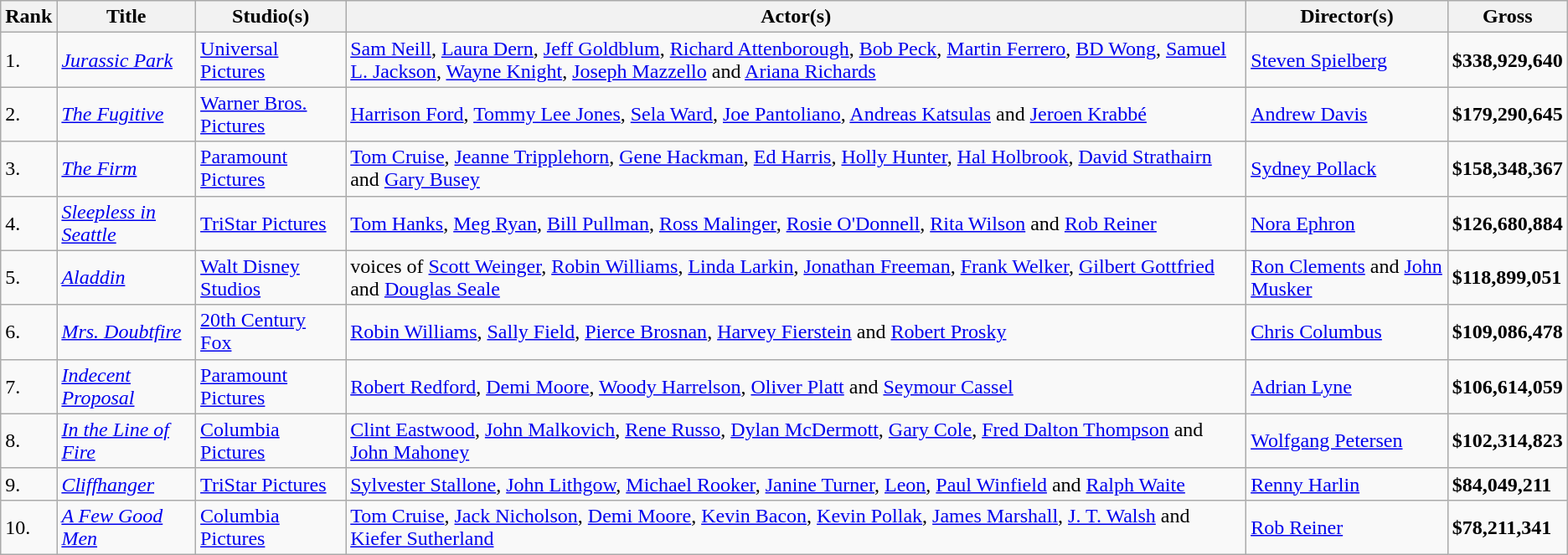<table class="wikitable">
<tr>
<th>Rank</th>
<th>Title</th>
<th>Studio(s)</th>
<th>Actor(s)</th>
<th>Director(s)</th>
<th>Gross</th>
</tr>
<tr>
<td>1.</td>
<td><em><a href='#'>Jurassic Park</a></em></td>
<td><a href='#'>Universal Pictures</a></td>
<td><a href='#'>Sam Neill</a>, <a href='#'>Laura Dern</a>, <a href='#'>Jeff Goldblum</a>, <a href='#'>Richard Attenborough</a>, <a href='#'>Bob Peck</a>, <a href='#'>Martin Ferrero</a>, <a href='#'>BD Wong</a>, <a href='#'>Samuel L. Jackson</a>, <a href='#'>Wayne Knight</a>, <a href='#'>Joseph Mazzello</a> and <a href='#'>Ariana Richards</a></td>
<td><a href='#'>Steven Spielberg</a></td>
<td><strong>$338,929,640</strong></td>
</tr>
<tr>
<td>2.</td>
<td><em><a href='#'>The Fugitive</a></em></td>
<td><a href='#'>Warner Bros. Pictures</a></td>
<td><a href='#'>Harrison Ford</a>, <a href='#'>Tommy Lee Jones</a>, <a href='#'>Sela Ward</a>, <a href='#'>Joe Pantoliano</a>, <a href='#'>Andreas Katsulas</a> and <a href='#'>Jeroen Krabbé</a></td>
<td><a href='#'>Andrew Davis</a></td>
<td><strong>$179,290,645</strong></td>
</tr>
<tr>
<td>3.</td>
<td><em><a href='#'>The Firm</a></em></td>
<td><a href='#'>Paramount Pictures</a></td>
<td><a href='#'>Tom Cruise</a>, <a href='#'>Jeanne Tripplehorn</a>, <a href='#'>Gene Hackman</a>, <a href='#'>Ed Harris</a>, <a href='#'>Holly Hunter</a>, <a href='#'>Hal Holbrook</a>, <a href='#'>David Strathairn</a> and <a href='#'>Gary Busey</a></td>
<td><a href='#'>Sydney Pollack</a></td>
<td><strong>$158,348,367</strong></td>
</tr>
<tr>
<td>4.</td>
<td><em><a href='#'>Sleepless in Seattle</a></em></td>
<td><a href='#'>TriStar Pictures</a></td>
<td><a href='#'>Tom Hanks</a>, <a href='#'>Meg Ryan</a>, <a href='#'>Bill Pullman</a>, <a href='#'>Ross Malinger</a>, <a href='#'>Rosie O'Donnell</a>, <a href='#'>Rita Wilson</a> and <a href='#'>Rob Reiner</a></td>
<td><a href='#'>Nora Ephron</a></td>
<td><strong>$126,680,884</strong></td>
</tr>
<tr>
<td>5.</td>
<td><em><a href='#'>Aladdin</a></em></td>
<td><a href='#'>Walt Disney Studios</a></td>
<td>voices of <a href='#'>Scott Weinger</a>, <a href='#'>Robin Williams</a>, <a href='#'>Linda Larkin</a>, <a href='#'>Jonathan Freeman</a>, <a href='#'>Frank Welker</a>, <a href='#'>Gilbert Gottfried</a> and <a href='#'>Douglas Seale</a></td>
<td><a href='#'>Ron Clements</a> and <a href='#'>John Musker</a></td>
<td><strong>$118,899,051</strong></td>
</tr>
<tr>
<td>6.</td>
<td><em><a href='#'>Mrs. Doubtfire</a></em></td>
<td><a href='#'>20th Century Fox</a></td>
<td><a href='#'>Robin Williams</a>, <a href='#'>Sally Field</a>, <a href='#'>Pierce Brosnan</a>, <a href='#'>Harvey Fierstein</a> and <a href='#'>Robert Prosky</a></td>
<td><a href='#'>Chris Columbus</a></td>
<td><strong>$109,086,478</strong></td>
</tr>
<tr>
<td>7.</td>
<td><em><a href='#'>Indecent Proposal</a></em></td>
<td><a href='#'>Paramount Pictures</a></td>
<td><a href='#'>Robert Redford</a>, <a href='#'>Demi Moore</a>, <a href='#'>Woody Harrelson</a>, <a href='#'>Oliver Platt</a> and <a href='#'>Seymour Cassel</a></td>
<td><a href='#'>Adrian Lyne</a></td>
<td><strong>$106,614,059</strong></td>
</tr>
<tr>
<td>8.</td>
<td><em><a href='#'>In the Line of Fire</a></em></td>
<td><a href='#'>Columbia Pictures</a></td>
<td><a href='#'>Clint Eastwood</a>, <a href='#'>John Malkovich</a>, <a href='#'>Rene Russo</a>, <a href='#'>Dylan McDermott</a>, <a href='#'>Gary Cole</a>, <a href='#'>Fred Dalton Thompson</a> and <a href='#'>John Mahoney</a></td>
<td><a href='#'>Wolfgang Petersen</a></td>
<td><strong>$102,314,823</strong></td>
</tr>
<tr>
<td>9.</td>
<td><em><a href='#'>Cliffhanger</a></em></td>
<td><a href='#'>TriStar Pictures</a></td>
<td><a href='#'>Sylvester Stallone</a>, <a href='#'>John Lithgow</a>, <a href='#'>Michael Rooker</a>, <a href='#'>Janine Turner</a>, <a href='#'>Leon</a>, <a href='#'>Paul Winfield</a> and <a href='#'>Ralph Waite</a></td>
<td><a href='#'>Renny Harlin</a></td>
<td><strong>$84,049,211</strong></td>
</tr>
<tr>
<td>10.</td>
<td><em><a href='#'>A Few Good Men</a></em></td>
<td><a href='#'>Columbia Pictures</a></td>
<td><a href='#'>Tom Cruise</a>, <a href='#'>Jack Nicholson</a>, <a href='#'>Demi Moore</a>, <a href='#'>Kevin Bacon</a>, <a href='#'>Kevin Pollak</a>, <a href='#'>James Marshall</a>, <a href='#'>J. T. Walsh</a> and <a href='#'>Kiefer Sutherland</a></td>
<td><a href='#'>Rob Reiner</a></td>
<td><strong>$78,211,341</strong></td>
</tr>
</table>
